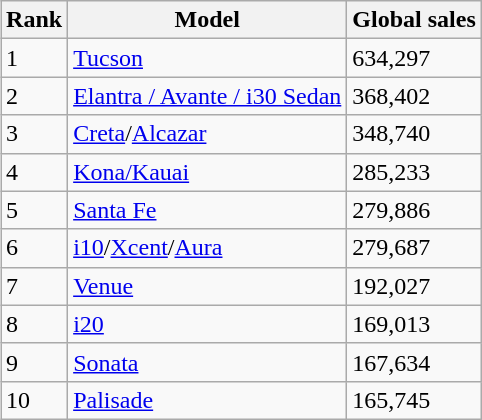<table class="wikitable" style="float:right;">
<tr>
<th>Rank</th>
<th>Model</th>
<th>Global sales</th>
</tr>
<tr>
<td>1</td>
<td><a href='#'>Tucson</a></td>
<td>634,297</td>
</tr>
<tr>
<td>2</td>
<td><a href='#'>Elantra / Avante / i30 Sedan</a></td>
<td>368,402</td>
</tr>
<tr>
<td>3</td>
<td><a href='#'>Creta</a>/<a href='#'>Alcazar</a></td>
<td>348,740</td>
</tr>
<tr>
<td>4</td>
<td><a href='#'>Kona/Kauai</a></td>
<td>285,233</td>
</tr>
<tr>
<td>5</td>
<td><a href='#'>Santa Fe</a></td>
<td>279,886</td>
</tr>
<tr>
<td>6</td>
<td><a href='#'>i10</a>/<a href='#'>Xcent</a>/<a href='#'>Aura</a></td>
<td>279,687</td>
</tr>
<tr>
<td>7</td>
<td><a href='#'>Venue</a></td>
<td>192,027</td>
</tr>
<tr>
<td>8</td>
<td><a href='#'>i20</a></td>
<td>169,013</td>
</tr>
<tr>
<td>9</td>
<td><a href='#'>Sonata</a></td>
<td>167,634</td>
</tr>
<tr>
<td>10</td>
<td><a href='#'>Palisade</a></td>
<td>165,745</td>
</tr>
</table>
